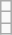<table class="wikitable">
<tr>
<td></td>
</tr>
<tr>
<td></td>
</tr>
<tr>
<td></td>
</tr>
</table>
